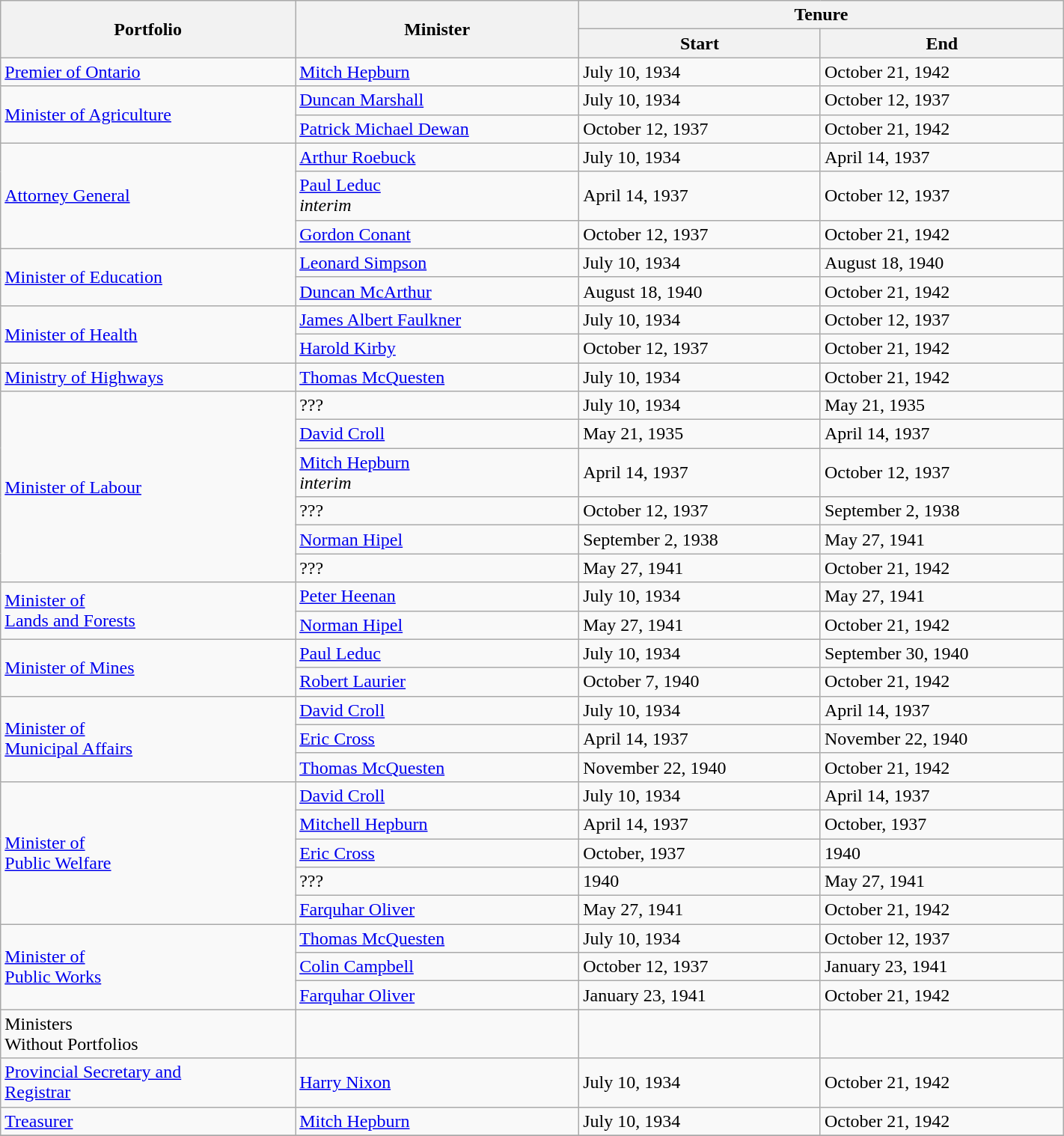<table class="wikitable" style="width: 75%">
<tr>
<th rowspan="2">Portfolio</th>
<th rowspan="2">Minister</th>
<th colspan="2">Tenure</th>
</tr>
<tr>
<th>Start</th>
<th>End</th>
</tr>
<tr>
<td><a href='#'>Premier of Ontario</a></td>
<td><a href='#'>Mitch Hepburn</a></td>
<td>July 10, 1934</td>
<td>October 21, 1942</td>
</tr>
<tr>
<td rowspan="2"><a href='#'>Minister of Agriculture</a></td>
<td><a href='#'>Duncan Marshall</a></td>
<td>July 10, 1934</td>
<td>October 12, 1937</td>
</tr>
<tr>
<td><a href='#'>Patrick Michael Dewan</a></td>
<td>October 12, 1937</td>
<td>October 21, 1942</td>
</tr>
<tr>
<td rowspan="3"><a href='#'>Attorney General</a></td>
<td><a href='#'>Arthur Roebuck</a></td>
<td>July 10, 1934</td>
<td>April 14, 1937</td>
</tr>
<tr>
<td><a href='#'>Paul Leduc</a> <br> <em>interim</em></td>
<td>April 14, 1937</td>
<td>October 12, 1937</td>
</tr>
<tr>
<td><a href='#'>Gordon Conant</a></td>
<td>October 12, 1937</td>
<td>October 21, 1942</td>
</tr>
<tr>
<td rowspan="2"><a href='#'>Minister of Education</a></td>
<td><a href='#'>Leonard Simpson</a></td>
<td>July 10, 1934</td>
<td>August 18, 1940</td>
</tr>
<tr>
<td><a href='#'>Duncan McArthur</a></td>
<td>August 18, 1940</td>
<td>October 21, 1942</td>
</tr>
<tr>
<td rowspan="2"><a href='#'>Minister of Health</a></td>
<td><a href='#'>James Albert Faulkner</a></td>
<td>July 10, 1934</td>
<td>October 12, 1937</td>
</tr>
<tr>
<td><a href='#'>Harold Kirby</a></td>
<td>October 12, 1937</td>
<td>October 21, 1942</td>
</tr>
<tr>
<td><a href='#'>Ministry of Highways</a></td>
<td><a href='#'>Thomas McQuesten</a></td>
<td>July 10, 1934</td>
<td>October 21, 1942</td>
</tr>
<tr>
<td rowspan="6"><a href='#'>Minister of Labour</a></td>
<td>???</td>
<td>July 10, 1934</td>
<td>May 21, 1935</td>
</tr>
<tr>
<td><a href='#'>David Croll</a></td>
<td>May 21, 1935</td>
<td>April 14, 1937</td>
</tr>
<tr>
<td><a href='#'>Mitch Hepburn</a> <br> <em>interim</em></td>
<td>April 14, 1937</td>
<td>October 12, 1937</td>
</tr>
<tr>
<td>???</td>
<td>October 12, 1937</td>
<td>September 2, 1938</td>
</tr>
<tr>
<td><a href='#'>Norman Hipel</a></td>
<td>September 2, 1938</td>
<td>May 27, 1941</td>
</tr>
<tr>
<td>???</td>
<td>May 27, 1941</td>
<td>October 21, 1942</td>
</tr>
<tr>
<td rowspan="2"><a href='#'>Minister of <br> Lands and Forests</a></td>
<td><a href='#'>Peter Heenan</a></td>
<td>July 10, 1934</td>
<td>May 27, 1941</td>
</tr>
<tr>
<td><a href='#'>Norman Hipel</a></td>
<td>May 27, 1941</td>
<td>October 21, 1942</td>
</tr>
<tr>
<td rowspan="2"><a href='#'>Minister of Mines</a></td>
<td><a href='#'>Paul Leduc</a></td>
<td>July 10, 1934</td>
<td>September 30, 1940</td>
</tr>
<tr>
<td><a href='#'>Robert Laurier</a></td>
<td>October 7, 1940</td>
<td>October 21, 1942</td>
</tr>
<tr>
<td rowspan="3"><a href='#'>Minister of <br> Municipal Affairs</a></td>
<td><a href='#'>David Croll</a></td>
<td>July 10, 1934</td>
<td>April 14, 1937</td>
</tr>
<tr>
<td><a href='#'>Eric Cross</a></td>
<td>April 14, 1937</td>
<td>November 22, 1940</td>
</tr>
<tr>
<td><a href='#'>Thomas McQuesten</a></td>
<td>November 22, 1940</td>
<td>October 21, 1942</td>
</tr>
<tr>
<td rowspan="5"><a href='#'>Minister of <br> Public Welfare</a></td>
<td><a href='#'>David Croll</a></td>
<td>July 10, 1934</td>
<td>April 14, 1937</td>
</tr>
<tr>
<td><a href='#'>Mitchell Hepburn</a></td>
<td>April 14, 1937</td>
<td>October, 1937</td>
</tr>
<tr>
<td><a href='#'>Eric Cross</a></td>
<td>October, 1937</td>
<td>1940</td>
</tr>
<tr>
<td>???</td>
<td>1940</td>
<td>May 27, 1941</td>
</tr>
<tr>
<td><a href='#'>Farquhar Oliver</a></td>
<td>May 27, 1941</td>
<td>October 21, 1942</td>
</tr>
<tr>
<td rowspan="3"><a href='#'>Minister of <br> Public Works</a></td>
<td><a href='#'>Thomas McQuesten</a></td>
<td>July 10, 1934</td>
<td>October 12, 1937</td>
</tr>
<tr>
<td><a href='#'>Colin Campbell</a></td>
<td>October 12, 1937</td>
<td>January 23, 1941</td>
</tr>
<tr>
<td><a href='#'>Farquhar Oliver</a></td>
<td>January 23, 1941</td>
<td>October 21, 1942</td>
</tr>
<tr>
<td rowspan="1">Ministers <br> Without Portfolios</td>
<td></td>
<td></td>
<td></td>
</tr>
<tr>
<td><a href='#'>Provincial Secretary and <br> Registrar</a></td>
<td><a href='#'>Harry Nixon</a></td>
<td>July 10, 1934</td>
<td>October 21, 1942</td>
</tr>
<tr>
<td><a href='#'>Treasurer</a></td>
<td><a href='#'>Mitch Hepburn</a></td>
<td>July 10, 1934</td>
<td>October 21, 1942</td>
</tr>
<tr>
</tr>
</table>
